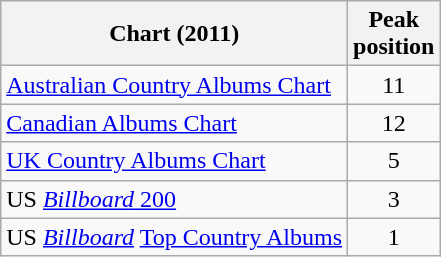<table class="wikitable">
<tr>
<th>Chart (2011)</th>
<th>Peak<br>position</th>
</tr>
<tr>
<td><a href='#'>Australian Country Albums Chart</a></td>
<td align="center">11</td>
</tr>
<tr>
<td><a href='#'>Canadian Albums Chart</a></td>
<td align="center">12</td>
</tr>
<tr>
<td><a href='#'>UK Country Albums Chart</a></td>
<td align="center">5</td>
</tr>
<tr>
<td>US <a href='#'><em>Billboard</em> 200</a></td>
<td align="center">3</td>
</tr>
<tr>
<td>US <em><a href='#'>Billboard</a></em> <a href='#'>Top Country Albums</a></td>
<td align="center">1</td>
</tr>
</table>
